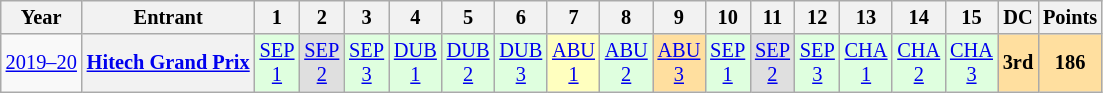<table class="wikitable" style="text-align:center; font-size:85%">
<tr>
<th>Year</th>
<th>Entrant</th>
<th>1</th>
<th>2</th>
<th>3</th>
<th>4</th>
<th>5</th>
<th>6</th>
<th>7</th>
<th>8</th>
<th>9</th>
<th>10</th>
<th>11</th>
<th>12</th>
<th>13</th>
<th>14</th>
<th>15</th>
<th>DC</th>
<th>Points</th>
</tr>
<tr>
<td nowrap><a href='#'>2019–20</a></td>
<th nowrap><a href='#'>Hitech Grand Prix</a></th>
<td style="background:#DFFFDF;"><a href='#'>SEP<br>1</a><br></td>
<td style="background:#DFDFDF;"><a href='#'>SEP<br>2</a><br></td>
<td style="background:#DFFFDF;"><a href='#'>SEP<br>3</a><br></td>
<td style="background:#DFFFDF;"><a href='#'>DUB<br>1</a><br></td>
<td style="background:#DFFFDF;"><a href='#'>DUB<br>2</a><br></td>
<td style="background:#DFFFDF;"><a href='#'>DUB<br>3</a><br></td>
<td style="background:#FFFFBF;"><a href='#'>ABU<br>1</a><br></td>
<td style="background:#DFFFDF;"><a href='#'>ABU<br>2</a><br></td>
<td style="background:#FFDF9F;"><a href='#'>ABU<br>3</a><br></td>
<td style="background:#DFFFDF;"><a href='#'>SEP<br>1</a><br></td>
<td style="background:#DFDFDF;"><a href='#'>SEP<br>2</a><br></td>
<td style="background:#DFFFDF;"><a href='#'>SEP<br>3</a><br></td>
<td style="background:#DFFFDF;"><a href='#'>CHA<br>1</a><br></td>
<td style="background:#DFFFDF;"><a href='#'>CHA<br>2</a><br></td>
<td style="background:#DFFFDF;"><a href='#'>CHA<br>3</a><br></td>
<th style="background:#FFDF9F;">3rd</th>
<th style="background:#FFDF9F;">186</th>
</tr>
</table>
